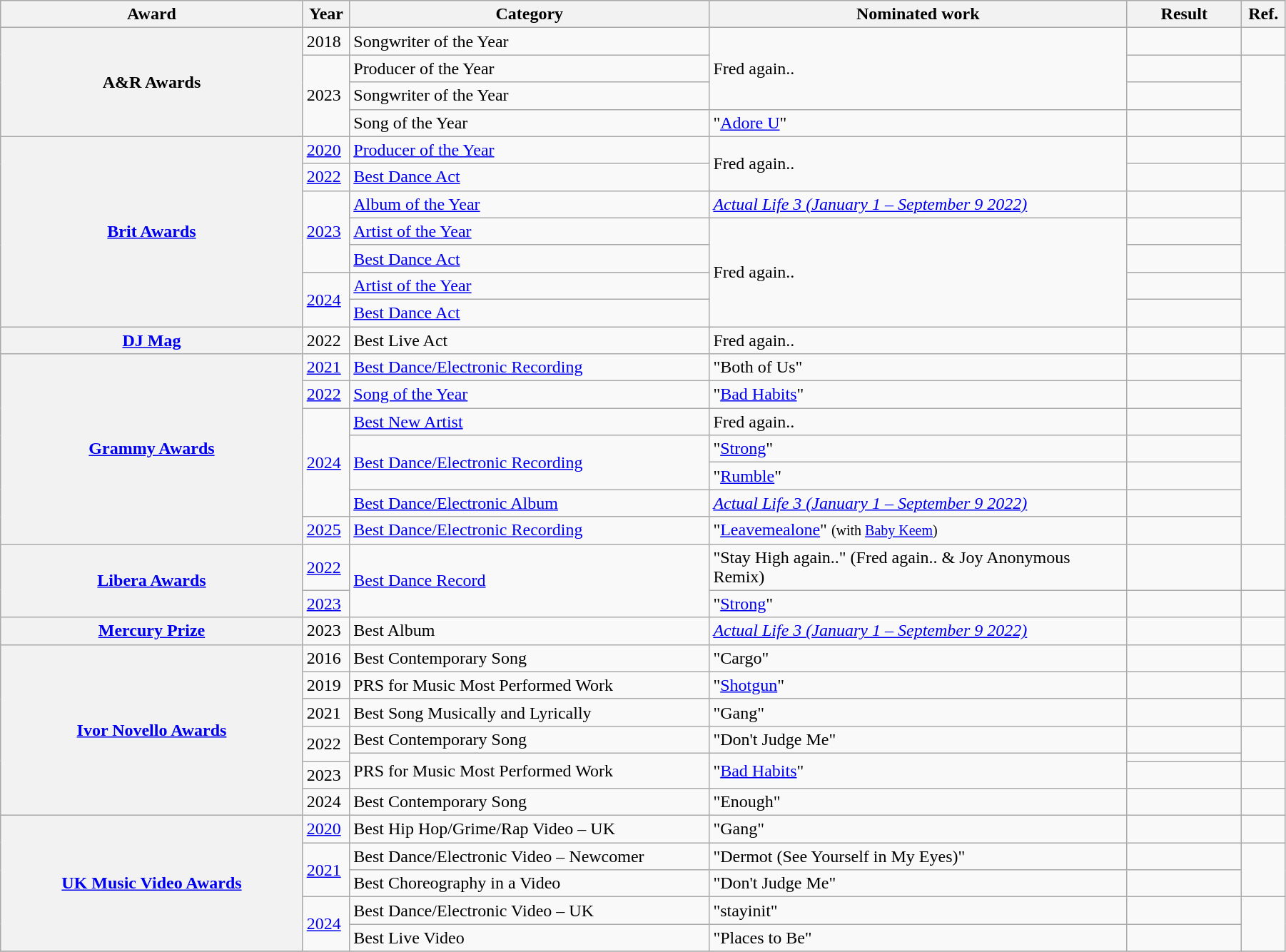<table class="wikitable sortable plainrowheaders" style="width:95%;">
<tr>
<th style="width:21%;">Award</th>
<th width=3%>Year</th>
<th style="width:25%;">Category</th>
<th style="width:29%;">Nominated work</th>
<th style="width:8%;">Result</th>
<th style="width:3%;">Ref.</th>
</tr>
<tr>
<th scope="row" rowspan="4">A&R Awards</th>
<td>2018</td>
<td>Songwriter of the Year</td>
<td rowspan="3">Fred again..</td>
<td></td>
<td></td>
</tr>
<tr>
<td rowspan="3">2023</td>
<td>Producer of the Year</td>
<td></td>
<td rowspan="3"></td>
</tr>
<tr>
<td>Songwriter of the Year</td>
<td></td>
</tr>
<tr>
<td>Song of the Year</td>
<td>"<a href='#'>Adore U</a>" </td>
<td></td>
</tr>
<tr>
<th scope="row" rowspan="7"><a href='#'>Brit Awards</a></th>
<td><a href='#'>2020</a></td>
<td><a href='#'>Producer of the Year</a></td>
<td rowspan="2">Fred again..</td>
<td></td>
<td></td>
</tr>
<tr>
<td><a href='#'>2022</a></td>
<td><a href='#'>Best Dance Act</a></td>
<td></td>
<td></td>
</tr>
<tr>
<td rowspan="3"><a href='#'>2023</a></td>
<td><a href='#'>Album of the Year</a></td>
<td><em><a href='#'>Actual Life 3 (January 1 – September 9 2022)</a></em></td>
<td></td>
<td rowspan="3"></td>
</tr>
<tr>
<td><a href='#'>Artist of the Year</a></td>
<td rowspan="4">Fred again..</td>
<td></td>
</tr>
<tr>
<td><a href='#'>Best Dance Act</a></td>
<td></td>
</tr>
<tr>
<td rowspan="2"><a href='#'>2024</a></td>
<td><a href='#'>Artist of the Year</a></td>
<td></td>
<td rowspan="2"></td>
</tr>
<tr>
<td><a href='#'>Best Dance Act</a></td>
<td></td>
</tr>
<tr>
<th scope="row"><a href='#'>DJ Mag</a></th>
<td>2022</td>
<td>Best Live Act</td>
<td>Fred again..</td>
<td></td>
<td></td>
</tr>
<tr>
<th rowspan="7" scope="row"><a href='#'>Grammy Awards</a></th>
<td><a href='#'>2021</a></td>
<td><a href='#'>Best Dance/Electronic Recording</a></td>
<td>"Both of Us" </td>
<td></td>
<td rowspan="7"></td>
</tr>
<tr>
<td><a href='#'>2022</a></td>
<td><a href='#'>Song of the Year</a></td>
<td>"<a href='#'>Bad Habits</a>" </td>
<td></td>
</tr>
<tr>
<td rowspan="4"><a href='#'>2024</a></td>
<td><a href='#'>Best New Artist</a></td>
<td>Fred again..</td>
<td></td>
</tr>
<tr>
<td rowspan="2"><a href='#'>Best Dance/Electronic Recording</a></td>
<td>"<a href='#'>Strong</a>" </td>
<td></td>
</tr>
<tr>
<td>"<a href='#'>Rumble</a>" </td>
<td></td>
</tr>
<tr>
<td><a href='#'>Best Dance/Electronic Album</a></td>
<td><em><a href='#'>Actual Life 3 (January 1 – September 9 2022)</a></em></td>
<td></td>
</tr>
<tr>
<td><a href='#'>2025</a></td>
<td><a href='#'>Best Dance/Electronic Recording</a></td>
<td>"<a href='#'>Leavemealone</a>" <small>(with <a href='#'>Baby Keem</a>)</small></td>
<td></td>
</tr>
<tr>
<th scope="row" rowspan="2"><a href='#'>Libera Awards</a></th>
<td><a href='#'>2022</a></td>
<td rowspan="2"><a href='#'>Best Dance Record</a></td>
<td>"Stay High again.." (Fred again.. & Joy Anonymous Remix)</td>
<td></td>
<td></td>
</tr>
<tr>
<td><a href='#'>2023</a></td>
<td>"<a href='#'>Strong</a>" </td>
<td></td>
<td></td>
</tr>
<tr>
<th scope="row"><a href='#'>Mercury Prize</a></th>
<td>2023</td>
<td>Best Album</td>
<td><em><a href='#'>Actual Life 3 (January 1 – September 9 2022)</a></em></td>
<td></td>
<td></td>
</tr>
<tr>
<th scope="row" rowspan="7"><a href='#'>Ivor Novello Awards</a></th>
<td>2016</td>
<td>Best Contemporary Song</td>
<td>"Cargo" </td>
<td></td>
<td></td>
</tr>
<tr>
<td>2019</td>
<td>PRS for Music Most Performed Work</td>
<td>"<a href='#'>Shotgun</a>" </td>
<td></td>
<td></td>
</tr>
<tr>
<td>2021</td>
<td>Best Song Musically and Lyrically</td>
<td>"Gang" </td>
<td></td>
<td></td>
</tr>
<tr>
<td rowspan="2">2022</td>
<td>Best Contemporary Song</td>
<td>"Don't Judge Me" </td>
<td></td>
<td rowspan="2"></td>
</tr>
<tr>
<td rowspan="2">PRS for Music Most Performed Work</td>
<td rowspan="2">"<a href='#'>Bad Habits</a>" </td>
<td></td>
</tr>
<tr>
<td>2023</td>
<td></td>
<td></td>
</tr>
<tr>
<td>2024</td>
<td>Best Contemporary Song</td>
<td>"Enough" </td>
<td></td>
<td></td>
</tr>
<tr>
<th scope="row" rowspan="5"><a href='#'>UK Music Video Awards</a></th>
<td><a href='#'>2020</a></td>
<td>Best Hip Hop/Grime/Rap Video – UK</td>
<td>"Gang" </td>
<td></td>
<td></td>
</tr>
<tr>
<td rowspan="2"><a href='#'>2021</a></td>
<td>Best Dance/Electronic Video – Newcomer</td>
<td>"Dermot (See Yourself in My Eyes)"</td>
<td></td>
<td rowspan="2"></td>
</tr>
<tr>
<td>Best Choreography in a Video</td>
<td>"Don't Judge Me" </td>
<td></td>
</tr>
<tr>
<td rowspan="2"><a href='#'>2024</a></td>
<td>Best Dance/Electronic Video – UK</td>
<td>"stayinit" </td>
<td></td>
<td rowspan="2"></td>
</tr>
<tr>
<td>Best Live Video</td>
<td>"Places to Be" </td>
<td></td>
</tr>
<tr>
</tr>
</table>
